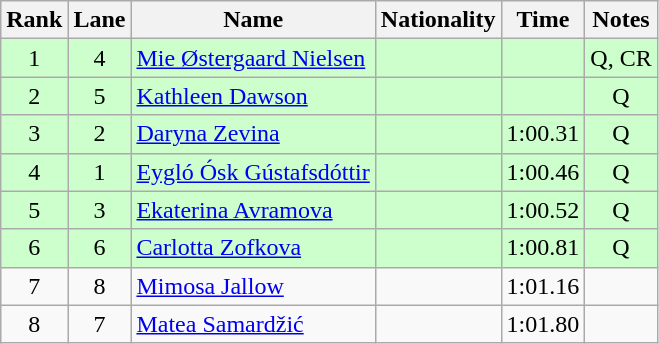<table class="wikitable sortable" style="text-align:center">
<tr>
<th>Rank</th>
<th>Lane</th>
<th>Name</th>
<th>Nationality</th>
<th>Time</th>
<th>Notes</th>
</tr>
<tr bgcolor=ccffcc>
<td>1</td>
<td>4</td>
<td align=left><a href='#'>Mie Østergaard Nielsen</a></td>
<td align=left></td>
<td></td>
<td>Q, CR</td>
</tr>
<tr bgcolor=ccffcc>
<td>2</td>
<td>5</td>
<td align=left><a href='#'>Kathleen Dawson</a></td>
<td align=left></td>
<td></td>
<td>Q</td>
</tr>
<tr bgcolor=ccffcc>
<td>3</td>
<td>2</td>
<td align=left><a href='#'>Daryna Zevina</a></td>
<td align=left></td>
<td>1:00.31</td>
<td>Q</td>
</tr>
<tr bgcolor=ccffcc>
<td>4</td>
<td>1</td>
<td align=left><a href='#'>Eygló Ósk Gústafsdóttir</a></td>
<td align=left></td>
<td>1:00.46</td>
<td>Q</td>
</tr>
<tr bgcolor=ccffcc>
<td>5</td>
<td>3</td>
<td align=left><a href='#'>Ekaterina Avramova</a></td>
<td align=left></td>
<td>1:00.52</td>
<td>Q</td>
</tr>
<tr bgcolor=ccffcc>
<td>6</td>
<td>6</td>
<td align=left><a href='#'>Carlotta Zofkova</a></td>
<td align=left></td>
<td>1:00.81</td>
<td>Q</td>
</tr>
<tr>
<td>7</td>
<td>8</td>
<td align=left><a href='#'>Mimosa Jallow</a></td>
<td align=left></td>
<td>1:01.16</td>
<td></td>
</tr>
<tr>
<td>8</td>
<td>7</td>
<td align=left><a href='#'>Matea Samardžić</a></td>
<td align=left></td>
<td>1:01.80</td>
<td></td>
</tr>
</table>
